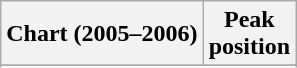<table class="wikitable sortable plainrowheaders" style="text-align:center">
<tr>
<th scope="col">Chart (2005–2006)</th>
<th scope="col">Peak<br>position</th>
</tr>
<tr>
</tr>
<tr>
</tr>
<tr>
</tr>
<tr>
</tr>
</table>
